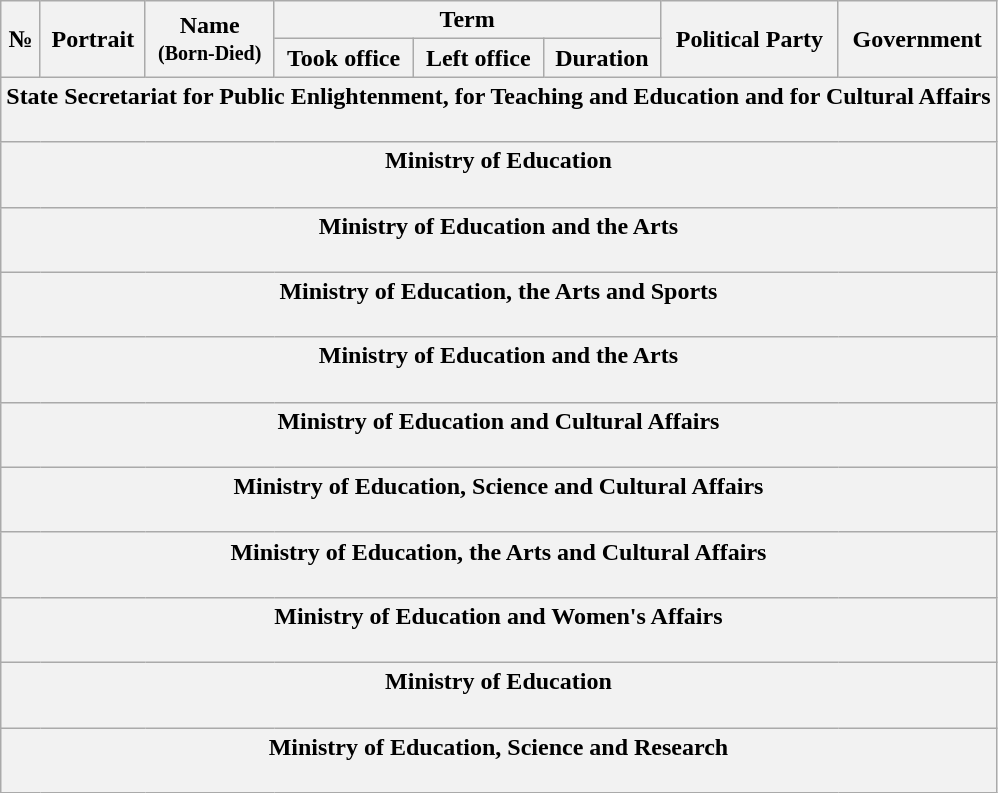<table class="wikitable" style="text-align:center;">
<tr>
<th rowspan=2>№</th>
<th rowspan=2>Portrait</th>
<th rowspan=2>Name<br><small>(Born-Died)</small></th>
<th colspan=3>Term</th>
<th rowspan=2>Political Party</th>
<th rowspan=2>Government</th>
</tr>
<tr>
<th>Took office</th>
<th>Left office</th>
<th>Duration</th>
</tr>
<tr style="text-align:center;">
<th colspan=8>State Secretariat for Public Enlightenment, for Teaching and Education and for Cultural Affairs<br><br></th>
</tr>
<tr style="text-align:center;">
<th colspan=8>Ministry of Education<br><br>




</th>
</tr>
<tr style="text-align:center;">
<th colspan=8>Ministry of Education and the Arts<br><br>



</th>
</tr>
<tr style="text-align:center;">
<th colspan=8>Ministry of Education, the Arts and Sports<br><br>

</th>
</tr>
<tr style="text-align:center;">
<th colspan=8>Ministry of Education and the Arts<br><br>
</th>
</tr>
<tr style="text-align:center;">
<th colspan=8>Ministry of Education and Cultural Affairs<br><br>
</th>
</tr>
<tr style="text-align:center;">
<th colspan=8>Ministry of Education, Science and Cultural Affairs<br><br>
</th>
</tr>
<tr style="text-align:center;">
<th colspan=8>Ministry of Education, the Arts and Cultural Affairs<br><br>
</th>
</tr>
<tr style="text-align:center;">
<th colspan=8>Ministry of Education and Women's Affairs<br><br>
</th>
</tr>
<tr style="text-align:center;">
<th colspan=8>Ministry of Education<br><br>
</th>
</tr>
<tr style="text-align:center;">
<th colspan=8>Ministry of Education, Science and Research<br><br>


</th>
</tr>
</table>
